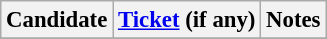<table class="wikitable" style="font-size: 95%">
<tr>
<th>Candidate</th>
<th><a href='#'>Ticket</a> (if any)</th>
<th>Notes</th>
</tr>
<tr>
</tr>
</table>
